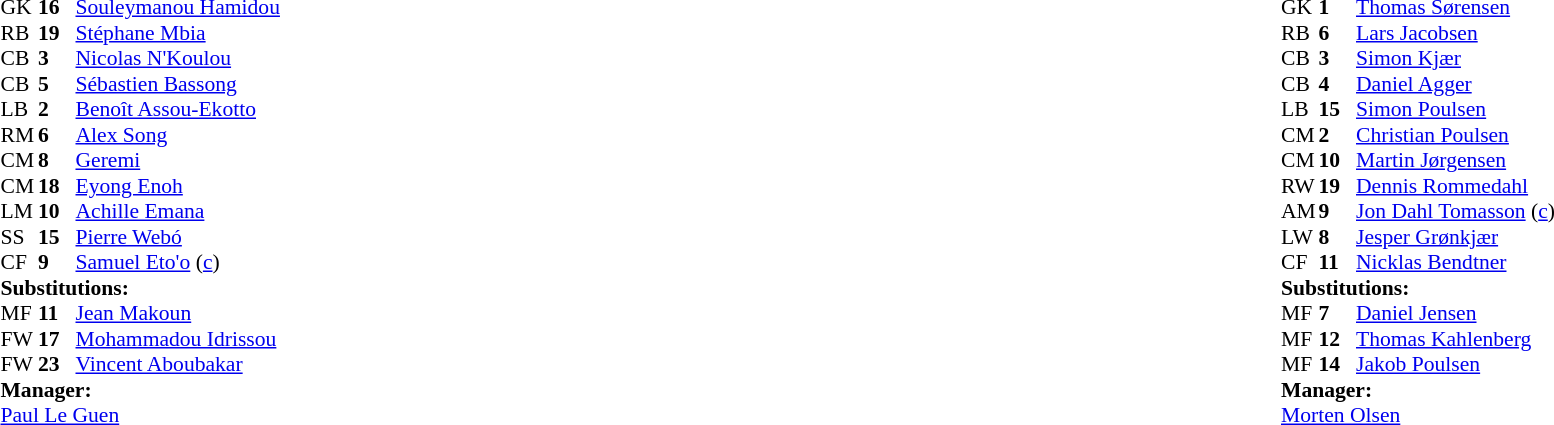<table style="width:100%;">
<tr>
<td style="vertical-align:top; width:40%;"><br><table style="font-size: 90%" cellspacing="0" cellpadding="0">
<tr>
<th width="25"></th>
<th width="25"></th>
</tr>
<tr>
<td>GK</td>
<td><strong>16</strong></td>
<td><a href='#'>Souleymanou Hamidou</a></td>
</tr>
<tr>
<td>RB</td>
<td><strong>19</strong></td>
<td><a href='#'>Stéphane Mbia</a></td>
<td></td>
</tr>
<tr>
<td>CB</td>
<td><strong>3</strong></td>
<td><a href='#'>Nicolas N'Koulou</a></td>
</tr>
<tr>
<td>CB</td>
<td><strong>5</strong></td>
<td><a href='#'>Sébastien Bassong</a></td>
<td></td>
<td></td>
</tr>
<tr>
<td>LB</td>
<td><strong>2</strong></td>
<td><a href='#'>Benoît Assou-Ekotto</a></td>
</tr>
<tr>
<td>RM</td>
<td><strong>6</strong></td>
<td><a href='#'>Alex Song</a></td>
</tr>
<tr>
<td>CM</td>
<td><strong>8</strong></td>
<td><a href='#'>Geremi</a></td>
</tr>
<tr>
<td>CM</td>
<td><strong>18</strong></td>
<td><a href='#'>Eyong Enoh</a></td>
<td></td>
<td></td>
</tr>
<tr>
<td>LM</td>
<td><strong>10</strong></td>
<td><a href='#'>Achille Emana</a></td>
</tr>
<tr>
<td>SS</td>
<td><strong>15</strong></td>
<td><a href='#'>Pierre Webó</a></td>
<td></td>
<td></td>
</tr>
<tr>
<td>CF</td>
<td><strong>9</strong></td>
<td><a href='#'>Samuel Eto'o</a> (<a href='#'>c</a>)</td>
</tr>
<tr>
<td colspan=3><strong>Substitutions:</strong></td>
</tr>
<tr>
<td>MF</td>
<td><strong>11</strong></td>
<td><a href='#'>Jean Makoun</a></td>
<td></td>
<td></td>
</tr>
<tr>
<td>FW</td>
<td><strong>17</strong></td>
<td><a href='#'>Mohammadou Idrissou</a></td>
<td></td>
<td></td>
</tr>
<tr>
<td>FW</td>
<td><strong>23</strong></td>
<td><a href='#'>Vincent Aboubakar</a></td>
<td></td>
<td></td>
</tr>
<tr>
<td colspan=3><strong>Manager:</strong></td>
</tr>
<tr>
<td colspan=3> <a href='#'>Paul Le Guen</a></td>
</tr>
</table>
</td>
<td valign="top"></td>
<td style="vertical-align:top; width:50%;"><br><table cellspacing="0" cellpadding="0" style="font-size:90%; margin:auto;">
<tr>
<th width=25></th>
<th width=25></th>
</tr>
<tr>
<td>GK</td>
<td><strong>1</strong></td>
<td><a href='#'>Thomas Sørensen</a></td>
<td></td>
</tr>
<tr>
<td>RB</td>
<td><strong>6</strong></td>
<td><a href='#'>Lars Jacobsen</a></td>
</tr>
<tr>
<td>CB</td>
<td><strong>3</strong></td>
<td><a href='#'>Simon Kjær</a></td>
<td></td>
</tr>
<tr>
<td>CB</td>
<td><strong>4</strong></td>
<td><a href='#'>Daniel Agger</a></td>
</tr>
<tr>
<td>LB</td>
<td><strong>15</strong></td>
<td><a href='#'>Simon Poulsen</a></td>
</tr>
<tr>
<td>CM</td>
<td><strong>2</strong></td>
<td><a href='#'>Christian Poulsen</a></td>
</tr>
<tr>
<td>CM</td>
<td><strong>10</strong></td>
<td><a href='#'>Martin Jørgensen</a></td>
<td></td>
<td></td>
</tr>
<tr>
<td>RW</td>
<td><strong>19</strong></td>
<td><a href='#'>Dennis Rommedahl</a></td>
</tr>
<tr>
<td>AM</td>
<td><strong>9</strong></td>
<td><a href='#'>Jon Dahl Tomasson</a> (<a href='#'>c</a>)</td>
<td></td>
<td></td>
</tr>
<tr>
<td>LW</td>
<td><strong>8</strong></td>
<td><a href='#'>Jesper Grønkjær</a></td>
<td></td>
<td></td>
</tr>
<tr>
<td>CF</td>
<td><strong>11</strong></td>
<td><a href='#'>Nicklas Bendtner</a></td>
</tr>
<tr>
<td colspan=3><strong>Substitutions:</strong></td>
</tr>
<tr>
<td>MF</td>
<td><strong>7</strong></td>
<td><a href='#'>Daniel Jensen</a></td>
<td></td>
<td></td>
</tr>
<tr>
<td>MF</td>
<td><strong>12</strong></td>
<td><a href='#'>Thomas Kahlenberg</a></td>
<td></td>
<td></td>
</tr>
<tr>
<td>MF</td>
<td><strong>14</strong></td>
<td><a href='#'>Jakob Poulsen</a></td>
<td></td>
<td></td>
</tr>
<tr>
<td colspan=3><strong>Manager:</strong></td>
</tr>
<tr>
<td colspan=4><a href='#'>Morten Olsen</a></td>
</tr>
</table>
</td>
</tr>
</table>
